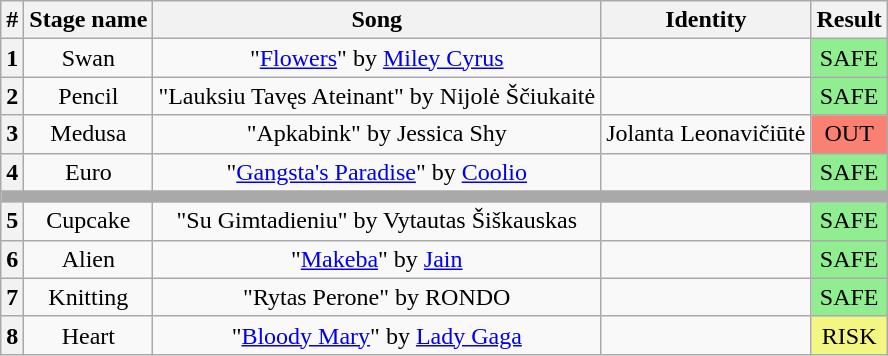<table class="wikitable plainrowheaders" style="text-align: center;">
<tr>
<th>#</th>
<th>Stage name</th>
<th>Song</th>
<th>Identity</th>
<th>Result</th>
</tr>
<tr>
<th>1</th>
<td>Swan</td>
<td>"<a href='#'>Flowers</a>" by <a href='#'>Miley Cyrus</a></td>
<td></td>
<td bgcolor="lightgreen">SAFE</td>
</tr>
<tr>
<th>2</th>
<td>Pencil</td>
<td>"Lauksiu Tavęs Ateinant" by Nijolė Ščiukaitė</td>
<td></td>
<td bgcolor="lightgreen">SAFE</td>
</tr>
<tr>
<th>3</th>
<td>Medusa</td>
<td>"Apkabink" by Jessica Shy</td>
<td>Jolanta Leonavičiūtė</td>
<td bgcolor="salmon">OUT</td>
</tr>
<tr>
<th>4</th>
<td>Euro</td>
<td>"<a href='#'>Gangsta's Paradise</a>" by <a href='#'>Coolio</a></td>
<td></td>
<td bgcolor="lightgreen">SAFE</td>
</tr>
<tr>
<td colspan="5" style="background:darkgray"></td>
</tr>
<tr>
<th>5</th>
<td>Cupcake</td>
<td>"Su Gimtadieniu" by Vytautas Šiškauskas</td>
<td></td>
<td bgcolor="lightgreen">SAFE</td>
</tr>
<tr>
<th>6</th>
<td>Alien</td>
<td>"<a href='#'>Makeba</a>" by <a href='#'>Jain</a></td>
<td></td>
<td bgcolor="lightgreen">SAFE</td>
</tr>
<tr>
<th>7</th>
<td>Knitting</td>
<td>"Rytas Perone" by RONDO</td>
<td></td>
<td bgcolor="lightgreen">SAFE</td>
</tr>
<tr>
<th>8</th>
<td>Heart</td>
<td>"<a href='#'>Bloody Mary</a>" by <a href='#'>Lady Gaga</a></td>
<td></td>
<td bgcolor="#F3F781">RISK</td>
</tr>
</table>
